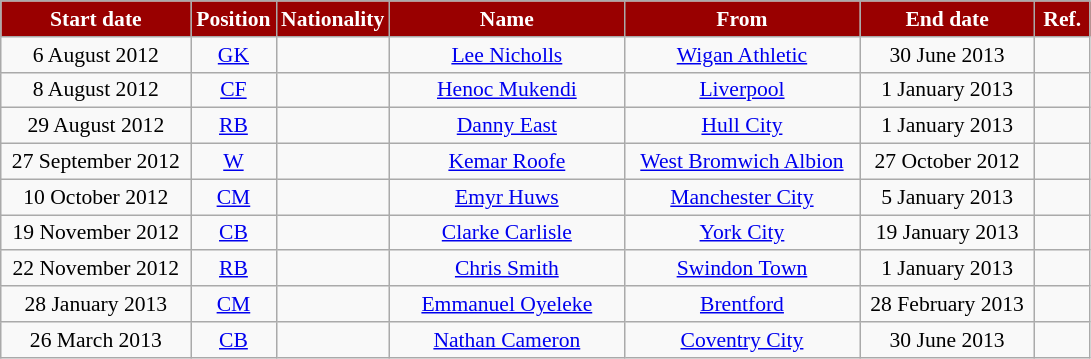<table class="wikitable"  style="text-align:center; font-size:90%; ">
<tr>
<th style="background:#990000; color:white; width:120px;">Start date</th>
<th style="background:#990000; color:white; width:50px;">Position</th>
<th style="background:#990000; color:white; width:50px;">Nationality</th>
<th style="background:#990000; color:white; width:150px;">Name</th>
<th style="background:#990000; color:white; width:150px;">From</th>
<th style="background:#990000; color:white; width:110px;">End date</th>
<th style="background:#990000; color:white; width:30px;">Ref.</th>
</tr>
<tr>
<td>6 August 2012</td>
<td><a href='#'>GK</a></td>
<td></td>
<td><a href='#'>Lee Nicholls</a></td>
<td><a href='#'>Wigan Athletic</a></td>
<td>30 June 2013</td>
<td></td>
</tr>
<tr>
<td>8 August 2012</td>
<td><a href='#'>CF</a></td>
<td></td>
<td><a href='#'>Henoc Mukendi</a></td>
<td><a href='#'>Liverpool</a></td>
<td>1 January 2013</td>
<td></td>
</tr>
<tr>
<td>29 August 2012</td>
<td><a href='#'>RB</a></td>
<td></td>
<td><a href='#'>Danny East</a></td>
<td><a href='#'>Hull City</a></td>
<td>1 January 2013</td>
<td></td>
</tr>
<tr>
<td>27 September 2012</td>
<td><a href='#'>W</a></td>
<td></td>
<td><a href='#'>Kemar Roofe</a></td>
<td><a href='#'>West Bromwich Albion</a></td>
<td>27 October 2012</td>
<td></td>
</tr>
<tr>
<td>10 October 2012</td>
<td><a href='#'>CM</a></td>
<td></td>
<td><a href='#'>Emyr Huws</a></td>
<td><a href='#'>Manchester City</a></td>
<td>5 January 2013</td>
<td></td>
</tr>
<tr>
<td>19 November 2012</td>
<td><a href='#'>CB</a></td>
<td></td>
<td><a href='#'>Clarke Carlisle</a></td>
<td><a href='#'>York City</a></td>
<td>19 January 2013</td>
<td></td>
</tr>
<tr>
<td>22 November 2012</td>
<td><a href='#'>RB</a></td>
<td></td>
<td><a href='#'>Chris Smith</a></td>
<td><a href='#'>Swindon Town</a></td>
<td>1 January 2013</td>
<td></td>
</tr>
<tr>
<td>28 January 2013</td>
<td><a href='#'>CM</a></td>
<td></td>
<td><a href='#'>Emmanuel Oyeleke</a></td>
<td><a href='#'>Brentford</a></td>
<td>28 February 2013</td>
<td></td>
</tr>
<tr>
<td>26 March 2013</td>
<td><a href='#'>CB</a></td>
<td></td>
<td><a href='#'>Nathan Cameron</a></td>
<td><a href='#'>Coventry City</a></td>
<td>30 June 2013</td>
<td></td>
</tr>
</table>
